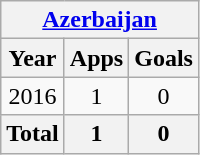<table class="wikitable" style="text-align:center">
<tr>
<th colspan=3><a href='#'>Azerbaijan</a></th>
</tr>
<tr>
<th>Year</th>
<th>Apps</th>
<th>Goals</th>
</tr>
<tr>
<td>2016</td>
<td>1</td>
<td>0</td>
</tr>
<tr>
<th>Total</th>
<th>1</th>
<th>0</th>
</tr>
</table>
